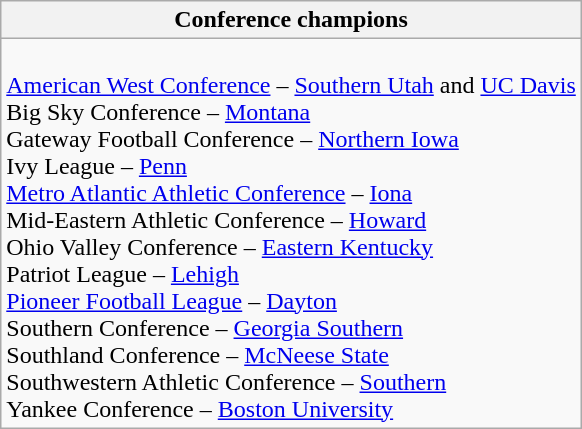<table class="wikitable">
<tr>
<th>Conference champions</th>
</tr>
<tr>
<td><br><a href='#'>American West Conference</a> – <a href='#'>Southern Utah</a> and <a href='#'>UC Davis</a><br>
Big Sky Conference – <a href='#'>Montana</a><br>
Gateway Football Conference –  <a href='#'>Northern Iowa</a><br>
Ivy League – <a href='#'>Penn</a><br>
<a href='#'>Metro Atlantic Athletic Conference</a> – <a href='#'>Iona</a><br>
Mid-Eastern Athletic Conference – <a href='#'>Howard</a><br>
Ohio Valley Conference – <a href='#'>Eastern Kentucky</a><br>
Patriot League – <a href='#'>Lehigh</a><br>
<a href='#'>Pioneer Football League</a> – <a href='#'>Dayton</a><br>
Southern Conference – <a href='#'>Georgia Southern</a><br>
Southland Conference – <a href='#'>McNeese State</a><br>
Southwestern Athletic Conference – <a href='#'>Southern</a><br>
Yankee Conference – <a href='#'>Boston University</a></td>
</tr>
</table>
